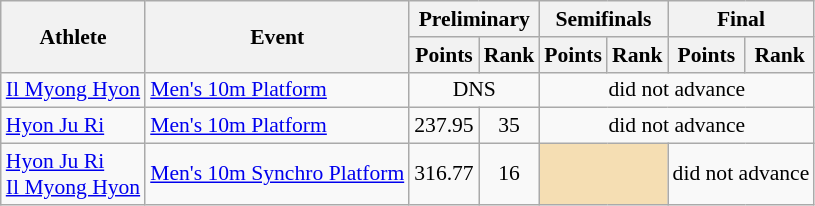<table class=wikitable style="font-size:90%">
<tr>
<th rowspan="2">Athlete</th>
<th rowspan="2">Event</th>
<th colspan="2">Preliminary</th>
<th colspan="2">Semifinals</th>
<th colspan="2">Final</th>
</tr>
<tr>
<th>Points</th>
<th>Rank</th>
<th>Points</th>
<th>Rank</th>
<th>Points</th>
<th>Rank</th>
</tr>
<tr>
<td rowspan="1"><a href='#'>Il Myong Hyon</a></td>
<td><a href='#'>Men's 10m Platform</a></td>
<td align=center colspan=2>DNS</td>
<td align=center colspan=4>did not advance</td>
</tr>
<tr>
<td rowspan="1"><a href='#'>Hyon Ju Ri</a></td>
<td><a href='#'>Men's 10m Platform</a></td>
<td align=center>237.95</td>
<td align=center>35</td>
<td align=center colspan=4>did not advance</td>
</tr>
<tr>
<td rowspan="1"><a href='#'>Hyon Ju Ri</a><br><a href='#'>Il Myong Hyon</a></td>
<td><a href='#'>Men's 10m Synchro Platform</a></td>
<td align=center>316.77</td>
<td align=center>16</td>
<td colspan= 2 bgcolor="wheat"></td>
<td align=center colspan=2>did not advance</td>
</tr>
</table>
